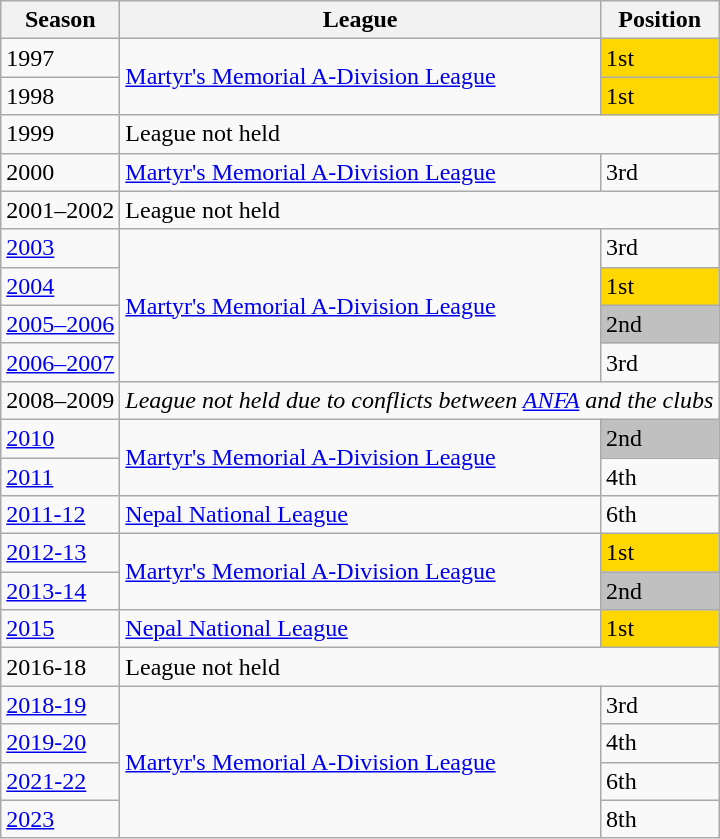<table class="wikitable float-right">
<tr>
<th>Season</th>
<th>League</th>
<th>Position</th>
</tr>
<tr>
<td>1997</td>
<td rowspan="2"><a href='#'>Martyr's Memorial A-Division League</a></td>
<td bgcolor="gold">1st</td>
</tr>
<tr>
<td>1998</td>
<td bgcolor="gold">1st</td>
</tr>
<tr>
<td>1999</td>
<td colspan="2">League not held</td>
</tr>
<tr>
<td>2000</td>
<td><a href='#'>Martyr's Memorial A-Division League</a></td>
<td>3rd</td>
</tr>
<tr>
<td>2001–2002</td>
<td colspan="2">League not held</td>
</tr>
<tr>
<td><a href='#'>2003</a></td>
<td rowspan="4"><a href='#'>Martyr's Memorial A-Division League</a></td>
<td>3rd</td>
</tr>
<tr>
<td><a href='#'>2004</a></td>
<td bgcolor="gold">1st</td>
</tr>
<tr>
<td><a href='#'>2005–2006</a></td>
<td bgcolor="silver">2nd</td>
</tr>
<tr>
<td><a href='#'>2006–2007</a></td>
<td>3rd</td>
</tr>
<tr>
<td>2008–2009</td>
<td colspan="2"><em>League not held due to conflicts between <a href='#'>ANFA</a> and the clubs</em></td>
</tr>
<tr>
<td><a href='#'>2010</a></td>
<td rowspan="2"><a href='#'>Martyr's Memorial A-Division League</a></td>
<td bgcolor="silver">2nd</td>
</tr>
<tr>
<td><a href='#'>2011</a></td>
<td>4th</td>
</tr>
<tr>
<td><a href='#'>2011-12</a></td>
<td><a href='#'>Nepal National League</a></td>
<td>6th</td>
</tr>
<tr>
<td><a href='#'>2012-13</a></td>
<td rowspan="2"><a href='#'>Martyr's Memorial A-Division League</a></td>
<td bgcolor="gold">1st</td>
</tr>
<tr>
<td><a href='#'>2013-14</a></td>
<td bgcolor="silver">2nd</td>
</tr>
<tr>
<td><a href='#'>2015</a></td>
<td><a href='#'>Nepal National League</a></td>
<td bgcolor="gold">1st</td>
</tr>
<tr>
<td>2016-18</td>
<td colspan="2">League not held</td>
</tr>
<tr>
<td><a href='#'>2018-19</a></td>
<td rowspan="4"><a href='#'>Martyr's Memorial A-Division League</a></td>
<td>3rd</td>
</tr>
<tr>
<td><a href='#'>2019-20</a></td>
<td>4th</td>
</tr>
<tr>
<td><a href='#'>2021-22</a></td>
<td>6th</td>
</tr>
<tr>
<td><a href='#'>2023</a></td>
<td>8th</td>
</tr>
</table>
